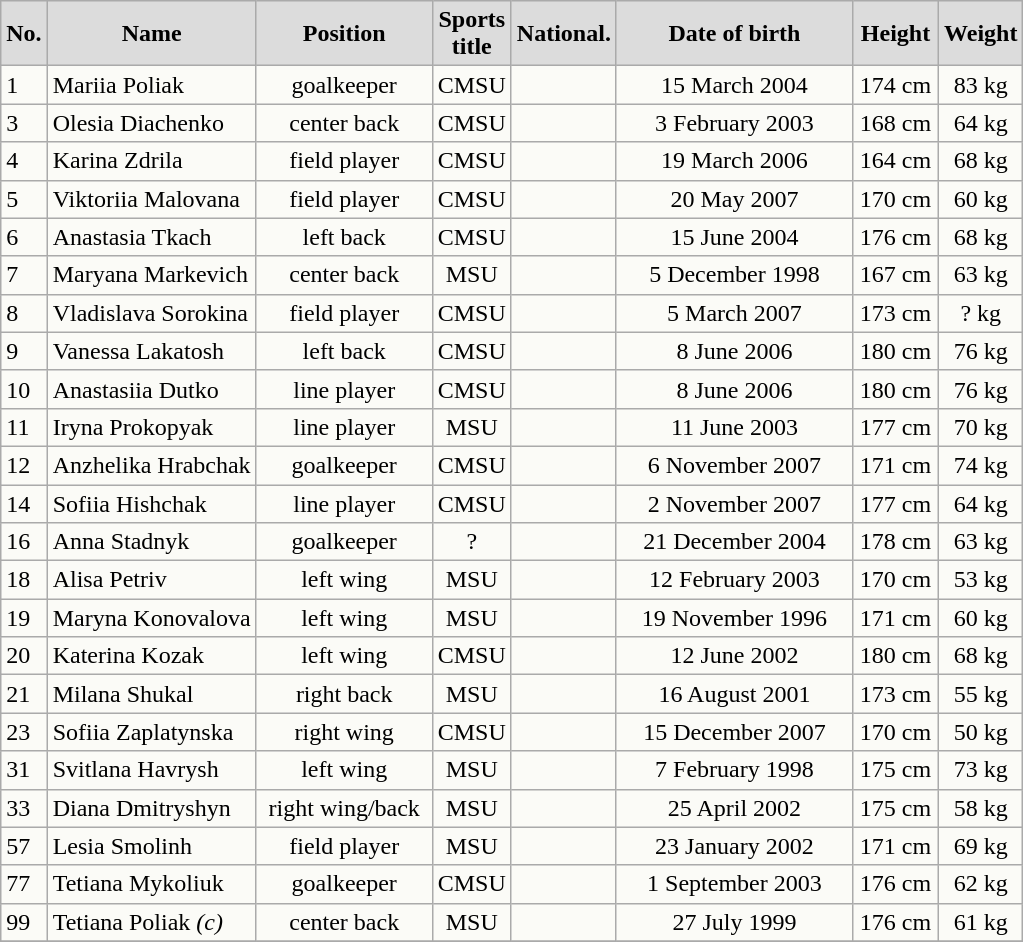<table class="wikitable">
<tr bgcolor=#cccccc>
<th with=150px style="background:#DCDCDC">No.</th>
<th with=150px style="background:#DCDCDC">Name</th>
<th width=110px style="background:#DCDCDC">Position</th>
<th width=25px style="background:#DCDCDC">Sports title</th>
<th width=25px style="background:#DCDCDC">National.</th>
<th width=150px style="background:#DCDCDC">Date of birth</th>
<th width=50px style="background:#DCDCDC">Height</th>
<th with=50px style="background:#DCDCDC">Weight</th>
</tr>
<tr bgcolor=#FBFBF7>
<td>1</td>
<td align=left>Mariia Poliak</td>
<td align=center>goalkeeper</td>
<td align=center>CMSU</td>
<td align=center></td>
<td align=center>15 March 2004</td>
<td align=center>174 cm</td>
<td align=center>83 kg</td>
</tr>
<tr bgcolor=#FBFBF7>
<td>3</td>
<td align=left>Olesia Diachenko</td>
<td align=center>center back</td>
<td align=center>CMSU</td>
<td align=center></td>
<td align=center>3 February 2003</td>
<td align=center>168 cm</td>
<td align=center>64 kg</td>
</tr>
<tr bgcolor=#FBFBF7>
<td>4</td>
<td align=left>Karina Zdrila</td>
<td align=center>field player</td>
<td align=center>CMSU</td>
<td align=center></td>
<td align=center>19 March 2006</td>
<td align=center>164 cm</td>
<td align=center>68 kg</td>
</tr>
<tr bgcolor=#FBFBF7>
<td>5</td>
<td align=left>Viktoriia Malovana</td>
<td align=center>field player</td>
<td align=center>CMSU</td>
<td align=center></td>
<td align=center>20 May 2007</td>
<td align=center>170 cm</td>
<td align=center>60 kg</td>
</tr>
<tr bgcolor=#FBFBF7>
<td>6</td>
<td align=left>Anastasia Tkach</td>
<td align=center>left back</td>
<td align=center>CMSU</td>
<td align=center></td>
<td align=center>15 June 2004</td>
<td align=center>176 cm</td>
<td align=center>68 kg</td>
</tr>
<tr bgcolor=#FBFBF7>
<td>7</td>
<td align=left>Maryana Markevich</td>
<td align=center>center back</td>
<td align=center>MSU</td>
<td align=center></td>
<td align=center>5 December 1998</td>
<td align=center>167 cm</td>
<td align=center>63 kg</td>
</tr>
<tr bgcolor=#FBFBF7>
<td>8</td>
<td align=left>Vladislava Sorokina</td>
<td align=center>field player</td>
<td align=center>CMSU</td>
<td align=center></td>
<td align=center>5 March 2007</td>
<td align=center>173 cm</td>
<td align=center>? kg</td>
</tr>
<tr bgcolor=#FBFBF7>
<td>9</td>
<td align=left>Vanessa Lakatosh</td>
<td align=center>left back</td>
<td align=center>CMSU</td>
<td align=center></td>
<td align=center>8 June 2006</td>
<td align=center>180 cm</td>
<td align=center>76 kg</td>
</tr>
<tr bgcolor=#FBFBF7>
<td>10</td>
<td align=left>Anastasiia Dutko</td>
<td align=center>line player</td>
<td align=center>CMSU</td>
<td align=center></td>
<td align=center>8 June 2006</td>
<td align=center>180 cm</td>
<td align=center>76 kg</td>
</tr>
<tr bgcolor=#FBFBF7>
<td>11</td>
<td align=left>Iryna Prokopyak</td>
<td align=center>line player</td>
<td align=center>MSU</td>
<td align=center></td>
<td align=center>11 June 2003</td>
<td align=center>177 cm</td>
<td align=center>70 kg</td>
</tr>
<tr bgcolor=#FBFBF7>
<td>12</td>
<td align=left>Anzhelika Hrabchak</td>
<td align=center>goalkeeper</td>
<td align=center>CMSU</td>
<td align=center></td>
<td align=center>6 November 2007</td>
<td align=center>171 cm</td>
<td align=center>74 kg</td>
</tr>
<tr bgcolor=#FBFBF7>
<td>14</td>
<td align=left>Sofiia Hishchak</td>
<td align=center>line player</td>
<td align=center>CMSU</td>
<td align=center></td>
<td align=center>2 November 2007</td>
<td align=center>177 cm</td>
<td align=center>64 kg</td>
</tr>
<tr bgcolor=#FBFBF7>
<td>16</td>
<td align=left>Anna Stadnyk</td>
<td align=center>goalkeeper</td>
<td align=center>?</td>
<td align=center></td>
<td align=center>21 December 2004</td>
<td align=center>178 cm</td>
<td align=center>63 kg</td>
</tr>
<tr bgcolor=#FBFBF7>
<td>18</td>
<td align=left>Alisa Petriv</td>
<td align=center>left wing</td>
<td align=center>MSU</td>
<td align=center></td>
<td align=center>12 February 2003</td>
<td align=center>170 cm</td>
<td align=center>53 kg</td>
</tr>
<tr bgcolor=#FBFBF7>
<td>19</td>
<td align=left>Maryna Konovalova</td>
<td align=center>left wing</td>
<td align=center>MSU</td>
<td align=center></td>
<td align=center>19 November 1996</td>
<td align=center>171 cm</td>
<td align=center>60 kg</td>
</tr>
<tr bgcolor=#FBFBF7>
<td>20</td>
<td align=left>Katerina Kozak</td>
<td align=center>left wing</td>
<td align=center>CMSU</td>
<td align=center></td>
<td align=center>12 June 2002</td>
<td align=center>180 cm</td>
<td align=center>68 kg</td>
</tr>
<tr bgcolor=#FBFBF7>
<td>21</td>
<td align=left>Milana Shukal</td>
<td align=center>right back</td>
<td align=center>MSU</td>
<td align=center></td>
<td align=center>16 August 2001</td>
<td align=center>173 cm</td>
<td align=center>55 kg</td>
</tr>
<tr bgcolor=#FBFBF7>
<td>23</td>
<td align=left>Sofiia Zaplatynska</td>
<td align=center>right wing</td>
<td align=center>CMSU</td>
<td align=center></td>
<td align=center>15 December 2007</td>
<td align=center>170 cm</td>
<td align=center>50 kg</td>
</tr>
<tr bgcolor=#FBFBF7>
<td>31</td>
<td align=left>Svitlana Havrysh</td>
<td align=center>left wing</td>
<td align=center>MSU</td>
<td align=center></td>
<td align=center>7 February 1998</td>
<td align=center>175 cm</td>
<td align=center>73 kg</td>
</tr>
<tr bgcolor=#FBFBF7>
<td>33</td>
<td align=left>Diana Dmitryshyn</td>
<td align=center>right wing/back</td>
<td align=center>MSU</td>
<td align=center></td>
<td align=center>25 April 2002</td>
<td align=center>175 cm</td>
<td align=center>58 kg</td>
</tr>
<tr bgcolor=#FBFBF7>
<td>57</td>
<td align=left>Lesia Smolinh</td>
<td align=center>field player</td>
<td align=center>MSU</td>
<td align=center></td>
<td align=center>23 January 2002</td>
<td align=center>171 cm</td>
<td align=center>69 kg</td>
</tr>
<tr bgcolor=#FBFBF7>
<td>77</td>
<td align=left>Tetiana Mykoliuk</td>
<td align=center>goalkeeper</td>
<td align=center>CMSU</td>
<td align=center></td>
<td align=center>1 September 2003</td>
<td align=center>176 cm</td>
<td align=center>62 kg</td>
</tr>
<tr bgcolor=#FBFBF7>
<td>99</td>
<td align=left>Tetiana Poliak  <em>(c)</em></td>
<td align=center>center back</td>
<td align=center>MSU</td>
<td align=center></td>
<td align=center>27 July 1999</td>
<td align=center>176 cm</td>
<td align=center>61 kg</td>
</tr>
<tr bgcolor=#FBFBF7>
</tr>
</table>
